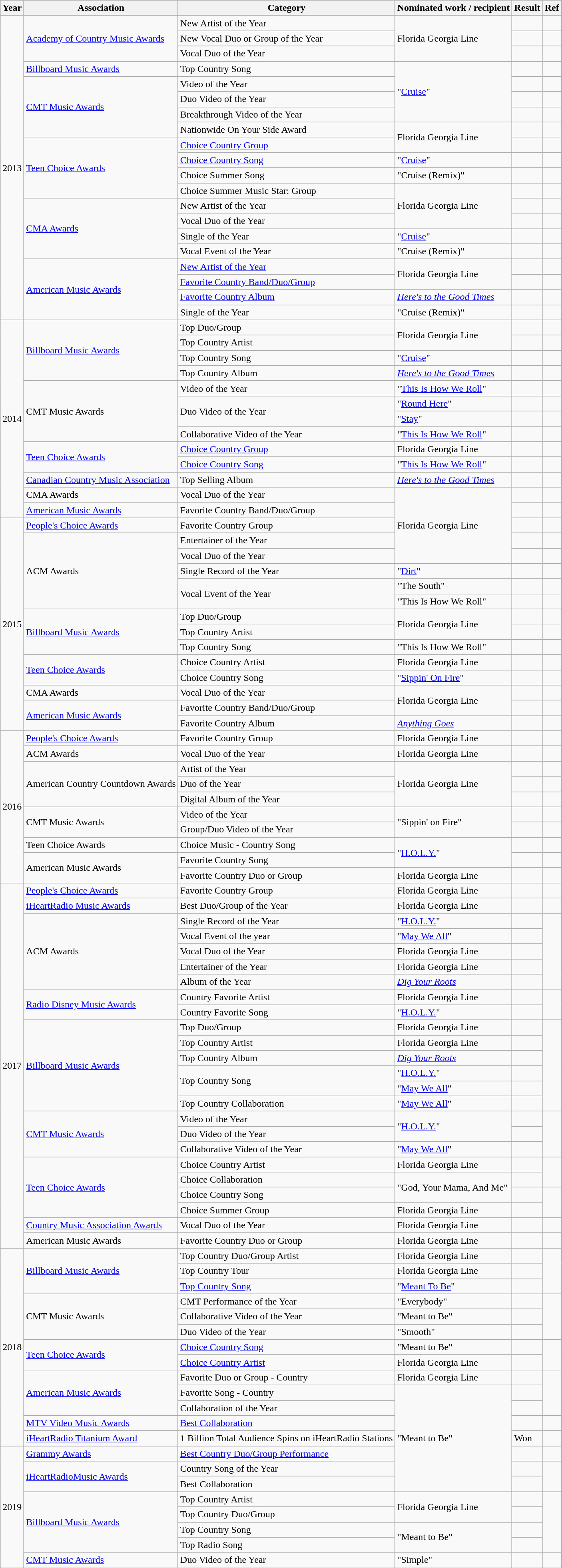<table class="wikitable sortable">
<tr>
<th>Year</th>
<th>Association</th>
<th>Category</th>
<th>Nominated work / recipient</th>
<th>Result</th>
<th>Ref</th>
</tr>
<tr>
<td rowspan="20">2013</td>
<td rowspan="3"><a href='#'>Academy of Country Music Awards</a></td>
<td>New Artist of the Year</td>
<td rowspan="3">Florida Georgia Line</td>
<td></td>
<td></td>
</tr>
<tr>
<td>New Vocal Duo or Group of the Year</td>
<td></td>
<td></td>
</tr>
<tr>
<td>Vocal Duo of the Year</td>
<td></td>
<td></td>
</tr>
<tr>
<td><a href='#'>Billboard Music Awards</a></td>
<td>Top Country Song</td>
<td rowspan="4">"<a href='#'>Cruise</a>"</td>
<td></td>
<td></td>
</tr>
<tr>
<td rowspan="4"><a href='#'>CMT Music Awards</a></td>
<td>Video of the Year</td>
<td></td>
<td></td>
</tr>
<tr>
<td>Duo Video of the Year</td>
<td></td>
<td></td>
</tr>
<tr>
<td>Breakthrough Video of the Year</td>
<td></td>
<td></td>
</tr>
<tr>
<td>Nationwide On Your Side Award</td>
<td rowspan="2">Florida Georgia Line</td>
<td></td>
<td></td>
</tr>
<tr>
<td rowspan="4"><a href='#'>Teen Choice Awards</a></td>
<td><a href='#'>Choice Country Group</a></td>
<td></td>
<td></td>
</tr>
<tr>
<td><a href='#'>Choice Country Song</a></td>
<td>"<a href='#'>Cruise</a>"</td>
<td></td>
<td></td>
</tr>
<tr>
<td>Choice Summer Song</td>
<td>"Cruise (Remix)" </td>
<td></td>
<td></td>
</tr>
<tr>
<td>Choice Summer Music Star: Group</td>
<td rowspan="3">Florida Georgia Line</td>
<td></td>
<td></td>
</tr>
<tr>
<td rowspan="4"><a href='#'>CMA Awards</a></td>
<td>New Artist of the Year</td>
<td></td>
<td></td>
</tr>
<tr>
<td>Vocal Duo of the Year</td>
<td></td>
<td></td>
</tr>
<tr>
<td>Single of the Year</td>
<td>"<a href='#'>Cruise</a>"</td>
<td></td>
<td></td>
</tr>
<tr>
<td>Vocal Event of the Year</td>
<td>"Cruise (Remix)" </td>
<td></td>
<td></td>
</tr>
<tr>
<td rowspan="4"><a href='#'>American Music Awards</a></td>
<td><a href='#'>New Artist of the Year</a></td>
<td rowspan="2">Florida Georgia Line</td>
<td></td>
<td></td>
</tr>
<tr>
<td><a href='#'>Favorite Country Band/Duo/Group</a></td>
<td></td>
<td></td>
</tr>
<tr>
<td><a href='#'>Favorite Country Album</a></td>
<td><em><a href='#'>Here's to the Good Times</a></em></td>
<td></td>
<td></td>
</tr>
<tr>
<td>Single of the Year</td>
<td>"Cruise (Remix)" </td>
<td></td>
<td></td>
</tr>
<tr>
<td rowspan="13">2014</td>
<td rowspan="4"><a href='#'>Billboard Music Awards</a></td>
<td>Top Duo/Group</td>
<td rowspan="2">Florida Georgia Line</td>
<td></td>
<td></td>
</tr>
<tr>
<td>Top Country Artist</td>
<td></td>
<td></td>
</tr>
<tr>
<td>Top Country Song</td>
<td>"<a href='#'>Cruise</a>"</td>
<td></td>
<td></td>
</tr>
<tr>
<td>Top Country Album</td>
<td><em><a href='#'>Here's to the Good Times</a></em></td>
<td></td>
<td></td>
</tr>
<tr>
<td rowspan="4">CMT Music Awards</td>
<td>Video of the Year</td>
<td>"<a href='#'>This Is How We Roll</a>" </td>
<td></td>
<td></td>
</tr>
<tr>
<td rowspan=2>Duo Video of the Year</td>
<td>"<a href='#'>Round Here</a>"</td>
<td></td>
<td></td>
</tr>
<tr>
<td>"<a href='#'>Stay</a>"</td>
<td></td>
<td></td>
</tr>
<tr>
<td>Collaborative Video of the Year</td>
<td>"<a href='#'>This Is How We Roll</a>" </td>
<td></td>
<td></td>
</tr>
<tr>
<td rowspan="2"><a href='#'>Teen Choice Awards</a></td>
<td><a href='#'>Choice Country Group</a></td>
<td>Florida Georgia Line</td>
<td></td>
<td></td>
</tr>
<tr>
<td><a href='#'>Choice Country Song</a></td>
<td>"<a href='#'>This Is How We Roll</a>" </td>
<td></td>
<td></td>
</tr>
<tr>
<td><a href='#'>Canadian Country Music Association</a></td>
<td>Top Selling Album</td>
<td><em><a href='#'>Here's to the Good Times</a></em></td>
<td></td>
<td></td>
</tr>
<tr>
<td>CMA Awards</td>
<td>Vocal Duo of the Year</td>
<td rowspan="5">Florida Georgia Line</td>
<td></td>
<td></td>
</tr>
<tr>
<td><a href='#'>American Music Awards</a></td>
<td>Favorite Country Band/Duo/Group</td>
<td></td>
<td></td>
</tr>
<tr>
<td rowspan="14">2015</td>
<td><a href='#'>People's Choice Awards</a></td>
<td>Favorite Country Group</td>
<td></td>
<td></td>
</tr>
<tr>
<td rowspan="5">ACM Awards</td>
<td>Entertainer of the Year</td>
<td></td>
<td></td>
</tr>
<tr>
<td>Vocal Duo of the Year</td>
<td></td>
<td></td>
</tr>
<tr>
<td>Single Record of the Year</td>
<td>"<a href='#'>Dirt</a>"</td>
<td></td>
<td></td>
</tr>
<tr>
<td rowspan="2">Vocal Event of the Year</td>
<td>"The South" <br></td>
<td></td>
<td></td>
</tr>
<tr>
<td>"This Is How We Roll" </td>
<td></td>
<td></td>
</tr>
<tr>
<td rowspan="3"><a href='#'>Billboard Music Awards</a></td>
<td>Top Duo/Group</td>
<td rowspan="2">Florida Georgia Line</td>
<td></td>
<td></td>
</tr>
<tr>
<td>Top Country Artist</td>
<td></td>
<td></td>
</tr>
<tr>
<td>Top Country Song</td>
<td>"This Is How We Roll" </td>
<td></td>
<td></td>
</tr>
<tr>
<td rowspan="2"><a href='#'>Teen Choice Awards</a></td>
<td>Choice Country Artist</td>
<td>Florida Georgia Line</td>
<td></td>
<td></td>
</tr>
<tr>
<td>Choice Country Song</td>
<td>"<a href='#'>Sippin' On Fire</a>"</td>
<td></td>
<td></td>
</tr>
<tr>
<td>CMA Awards</td>
<td>Vocal Duo of the Year</td>
<td rowspan="2">Florida Georgia Line</td>
<td></td>
<td></td>
</tr>
<tr>
<td rowspan="2"><a href='#'>American Music Awards</a></td>
<td>Favorite Country Band/Duo/Group</td>
<td></td>
<td></td>
</tr>
<tr>
<td>Favorite Country Album</td>
<td><em><a href='#'>Anything Goes</a></em></td>
<td></td>
<td></td>
</tr>
<tr>
<td rowspan="10">2016</td>
<td><a href='#'>People's Choice Awards</a></td>
<td>Favorite Country Group</td>
<td>Florida Georgia Line</td>
<td></td>
<td></td>
</tr>
<tr>
<td>ACM Awards</td>
<td>Vocal Duo of the Year</td>
<td>Florida Georgia Line</td>
<td></td>
<td></td>
</tr>
<tr>
<td rowspan="3">American Country Countdown Awards</td>
<td>Artist of the Year</td>
<td rowspan="3">Florida Georgia Line</td>
<td></td>
<td></td>
</tr>
<tr>
<td>Duo of the Year</td>
<td></td>
<td></td>
</tr>
<tr>
<td>Digital Album of the Year</td>
<td></td>
<td></td>
</tr>
<tr>
<td rowspan="2">CMT Music Awards</td>
<td>Video of the Year</td>
<td rowspan="2">"Sippin' on Fire"</td>
<td></td>
<td></td>
</tr>
<tr>
<td>Group/Duo Video of the Year</td>
<td></td>
<td></td>
</tr>
<tr>
<td>Teen Choice Awards</td>
<td>Choice Music - Country Song</td>
<td rowspan="2">"<a href='#'>H.O.L.Y.</a>"</td>
<td></td>
<td></td>
</tr>
<tr>
<td rowspan="2">American Music Awards</td>
<td>Favorite Country Song</td>
<td></td>
<td></td>
</tr>
<tr>
<td>Favorite Country Duo or Group</td>
<td>Florida Georgia Line</td>
<td></td>
<td></td>
</tr>
<tr>
<td rowspan="24">2017</td>
<td><a href='#'>People's Choice Awards</a></td>
<td>Favorite Country Group</td>
<td>Florida Georgia Line</td>
<td></td>
<td></td>
</tr>
<tr>
<td><a href='#'>iHeartRadio Music Awards</a></td>
<td>Best Duo/Group of the Year</td>
<td>Florida Georgia Line</td>
<td></td>
<td></td>
</tr>
<tr>
<td rowspan="5">ACM Awards</td>
<td>Single Record of the Year</td>
<td>"<a href='#'>H.O.L.Y.</a>"</td>
<td></td>
<td rowspan=5></td>
</tr>
<tr>
<td>Vocal Event of the year</td>
<td>"<a href='#'>May We All</a>" </td>
<td></td>
</tr>
<tr>
<td>Vocal Duo of the Year</td>
<td>Florida Georgia Line</td>
<td></td>
</tr>
<tr>
<td>Entertainer of the Year</td>
<td>Florida Georgia Line</td>
<td></td>
</tr>
<tr>
<td>Album of the Year</td>
<td><em><a href='#'>Dig Your Roots</a></em></td>
<td></td>
</tr>
<tr>
<td rowspan="2"><a href='#'>Radio Disney Music Awards</a></td>
<td>Country Favorite Artist</td>
<td>Florida Georgia Line</td>
<td></td>
<td rowspan=2></td>
</tr>
<tr>
<td>Country Favorite Song</td>
<td>"<a href='#'>H.O.L.Y.</a>"</td>
<td></td>
</tr>
<tr>
<td rowspan=6><a href='#'>Billboard Music Awards</a></td>
<td>Top Duo/Group</td>
<td>Florida Georgia Line</td>
<td></td>
<td rowspan=6></td>
</tr>
<tr>
<td>Top Country Artist</td>
<td>Florida Georgia Line</td>
<td></td>
</tr>
<tr>
<td>Top Country Album</td>
<td><em><a href='#'>Dig Your Roots</a></em></td>
<td></td>
</tr>
<tr>
<td rowspan=2>Top Country Song</td>
<td>"<a href='#'>H.O.L.Y.</a>"</td>
<td></td>
</tr>
<tr>
<td>"<a href='#'>May We All</a>" </td>
<td></td>
</tr>
<tr>
<td>Top Country Collaboration</td>
<td>"<a href='#'>May We All</a>" </td>
<td></td>
</tr>
<tr>
<td rowspan=3><a href='#'>CMT Music Awards</a></td>
<td>Video of the Year</td>
<td rowspan=2>"<a href='#'>H.O.L.Y.</a>"</td>
<td></td>
<td rowspan=3></td>
</tr>
<tr>
<td>Duo Video of the Year</td>
<td></td>
</tr>
<tr>
<td>Collaborative Video of the Year</td>
<td>"<a href='#'>May We All</a>" </td>
<td></td>
</tr>
<tr>
<td rowspan=4><a href='#'>Teen Choice Awards</a></td>
<td>Choice Country Artist</td>
<td>Florida Georgia Line</td>
<td></td>
<td rowspan=2></td>
</tr>
<tr>
<td>Choice Collaboration</td>
<td rowspan=2>"God, Your Mama, And Me" </td>
<td></td>
</tr>
<tr>
<td>Choice Country Song</td>
<td></td>
<td rowspan=2></td>
</tr>
<tr>
<td>Choice Summer Group</td>
<td>Florida Georgia Line</td>
<td></td>
</tr>
<tr>
<td><a href='#'>Country Music Association Awards</a></td>
<td>Vocal Duo of the Year</td>
<td>Florida Georgia Line</td>
<td></td>
<td></td>
</tr>
<tr>
<td>American Music Awards</td>
<td>Favorite Country Duo or Group</td>
<td>Florida Georgia Line</td>
<td></td>
<td></td>
</tr>
<tr>
<td rowspan="13">2018</td>
<td rowspan="3"><a href='#'>Billboard Music Awards</a></td>
<td>Top Country Duo/Group Artist</td>
<td>Florida Georgia Line</td>
<td></td>
<td rowspan="3"></td>
</tr>
<tr>
<td>Top Country Tour</td>
<td>Florida Georgia Line</td>
<td></td>
</tr>
<tr>
<td><a href='#'>Top Country Song</a></td>
<td>"<a href='#'>Meant To Be</a>" </td>
<td></td>
</tr>
<tr>
<td rowspan="3">CMT Music Awards</td>
<td>CMT Performance of the Year</td>
<td>"Everybody" </td>
<td></td>
<td rowspan="3"></td>
</tr>
<tr>
<td>Collaborative Video of the Year</td>
<td>"Meant to Be" </td>
<td></td>
</tr>
<tr>
<td>Duo Video of the Year</td>
<td>"Smooth"</td>
<td></td>
</tr>
<tr>
<td rowspan="2"><a href='#'>Teen Choice Awards</a></td>
<td><a href='#'>Choice Country Song</a></td>
<td>"Meant to Be" </td>
<td></td>
<td rowspan="2"></td>
</tr>
<tr>
<td><a href='#'>Choice Country Artist</a></td>
<td>Florida Georgia Line</td>
<td></td>
</tr>
<tr>
<td rowspan=3><a href='#'>American Music Awards</a></td>
<td>Favorite Duo or Group - Country</td>
<td>Florida Georgia Line</td>
<td></td>
<td rowspan=3></td>
</tr>
<tr>
<td>Favorite Song - Country</td>
<td rowspan="7">"Meant to Be" </td>
<td></td>
</tr>
<tr>
<td>Collaboration of the Year</td>
<td></td>
</tr>
<tr>
<td><a href='#'>MTV Video Music Awards</a></td>
<td><a href='#'>Best Collaboration</a></td>
<td></td>
<td></td>
</tr>
<tr>
<td><a href='#'>iHeartRadio Titanium Award</a></td>
<td>1 Billion Total Audience Spins on iHeartRadio Stations</td>
<td>Won</td>
<td></td>
</tr>
<tr>
<td rowspan="8">2019</td>
<td><a href='#'>Grammy Awards</a></td>
<td><a href='#'>Best Country Duo/Group Performance</a></td>
<td></td>
<td></td>
</tr>
<tr>
<td rowspan="2"><a href='#'>iHeartRadioMusic Awards</a></td>
<td>Country Song of the Year</td>
<td></td>
<td rowspan="2"></td>
</tr>
<tr>
<td>Best Collaboration</td>
<td></td>
</tr>
<tr>
<td rowspan="4"><a href='#'>Billboard Music Awards</a></td>
<td>Top Country Artist</td>
<td rowspan="2">Florida Georgia Line</td>
<td></td>
<td rowspan=4></td>
</tr>
<tr>
<td>Top Country Duo/Group</td>
<td></td>
</tr>
<tr>
<td>Top Country Song</td>
<td rowspan="2">"Meant to Be" </td>
<td></td>
</tr>
<tr>
<td>Top Radio Song</td>
<td></td>
</tr>
<tr>
<td><a href='#'>CMT Music Awards</a></td>
<td>Duo Video of the Year</td>
<td>"Simple"</td>
<td></td>
<td></td>
</tr>
</table>
